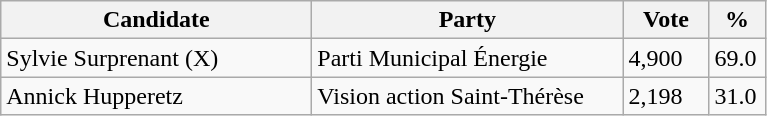<table class="wikitable">
<tr>
<th bgcolor="#DDDDFF" width="200px">Candidate</th>
<th bgcolor="#DDDDFF" width="200px">Party</th>
<th bgcolor="#DDDDFF" width="50px">Vote</th>
<th bgcolor="#DDDDFF" width="30px">%</th>
</tr>
<tr>
<td>Sylvie Surprenant (X)</td>
<td>Parti Municipal Énergie</td>
<td>4,900</td>
<td>69.0</td>
</tr>
<tr>
<td>Annick Hupperetz</td>
<td>Vision action Saint-Thérèse</td>
<td>2,198</td>
<td>31.0</td>
</tr>
</table>
